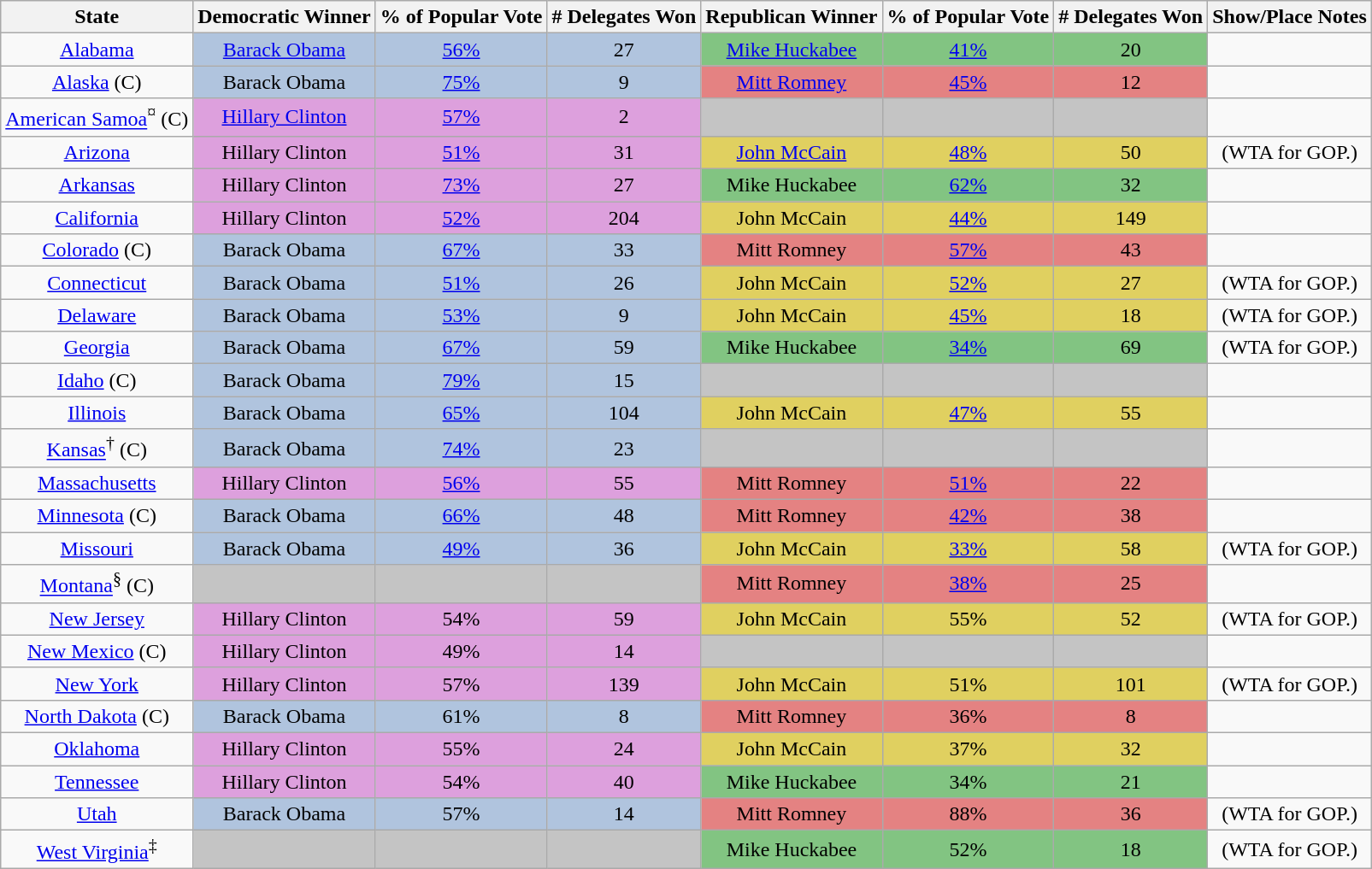<table class="wikitable sortable" style="text-align: center">
<tr>
<th>State</th>
<th>Democratic Winner</th>
<th>% of Popular Vote</th>
<th># Delegates Won </th>
<th>Republican Winner</th>
<th>% of Popular Vote</th>
<th># Delegates Won</th>
<th>Show/Place Notes</th>
</tr>
<tr>
<td><a href='#'>Alabama</a></td>
<td style="background:#B0C4DE;"><a href='#'>Barack Obama</a></td>
<td style="background:#B0C4DE;"><a href='#'>56%</a></td>
<td style="background:#B0C4DE;">27</td>
<td style="background:#82C482;"><a href='#'>Mike Huckabee</a></td>
<td style="background:#82C482;"><a href='#'>41%</a></td>
<td style="background:#82C482;">20</td>
<td></td>
</tr>
<tr>
<td><a href='#'>Alaska</a> (C)</td>
<td style="background:#B0C4DE;">Barack Obama</td>
<td style="background:#B0C4DE;"><a href='#'>75%</a></td>
<td style="background:#B0C4DE;">9</td>
<td style="background:#E48282;"><a href='#'>Mitt Romney</a></td>
<td style="background:#E48282;"><a href='#'>45%</a></td>
<td style="background:#E48282;">12</td>
<td></td>
</tr>
<tr>
<td><a href='#'>American Samoa</a><sup>¤</sup> (C)</td>
<td style="background:#DDA0DD;"><a href='#'>Hillary Clinton</a></td>
<td style="background:#DDA0DD;"><a href='#'>57%</a></td>
<td style="background:#DDA0DD;">2</td>
<td style="background:#C4C4C4;"></td>
<td style="background:#C4C4C4;"></td>
<td style="background:#C4C4C4;"></td>
<td></td>
</tr>
<tr>
<td><a href='#'>Arizona</a></td>
<td style="background:#DDA0DD;">Hillary Clinton</td>
<td style="background:#DDA0DD;"><a href='#'>51%</a></td>
<td style="background:#DDA0DD;">31</td>
<td style="background:#E0D060;"><a href='#'>John McCain</a></td>
<td style="background:#E0D060;"><a href='#'>48%</a></td>
<td style="background:#E0D060;">50</td>
<td>(WTA for GOP.)</td>
</tr>
<tr>
<td><a href='#'>Arkansas</a></td>
<td style="background:#DDA0DD;">Hillary Clinton</td>
<td style="background:#DDA0DD;"><a href='#'>73%</a></td>
<td style="background:#DDA0DD;">27</td>
<td style="background:#82C482;">Mike Huckabee</td>
<td style="background:#82C482;"><a href='#'>62%</a></td>
<td style="background:#82C482;">32</td>
<td></td>
</tr>
<tr>
<td><a href='#'>California</a></td>
<td style="background:#DDA0DD;">Hillary Clinton</td>
<td style="background:#DDA0DD;"><a href='#'>52%</a></td>
<td style="background:#DDA0DD;">204</td>
<td style="background:#E0D060;">John McCain</td>
<td style="background:#E0D060;"><a href='#'>44%</a></td>
<td style="background:#E0D060;">149</td>
<td></td>
</tr>
<tr>
<td><a href='#'>Colorado</a> (C)</td>
<td style="background:#B0C4DE;">Barack Obama</td>
<td style="background:#B0C4DE;"><a href='#'>67%</a></td>
<td style="background:#B0C4DE;">33</td>
<td style="background:#E48282;">Mitt Romney</td>
<td style="background:#E48282;"><a href='#'>57%</a></td>
<td style="background:#E48282;">43</td>
<td></td>
</tr>
<tr>
<td><a href='#'>Connecticut</a></td>
<td style="background:#B0C4DE;">Barack Obama</td>
<td style="background:#B0C4DE;"><a href='#'>51%</a></td>
<td style="background:#B0C4DE;">26</td>
<td style="background:#E0D060;">John McCain</td>
<td style="background:#E0D060;"><a href='#'>52%</a></td>
<td style="background:#E0D060;">27</td>
<td>(WTA for GOP.)</td>
</tr>
<tr>
<td><a href='#'>Delaware</a></td>
<td style="background:#B0C4DE;">Barack Obama</td>
<td style="background:#B0C4DE;"><a href='#'>53%</a></td>
<td style="background:#B0C4DE;">9</td>
<td style="background:#E0D060;">John McCain</td>
<td style="background:#E0D060;"><a href='#'>45%</a></td>
<td style="background:#E0D060;">18</td>
<td>(WTA for GOP.)</td>
</tr>
<tr>
<td><a href='#'>Georgia</a></td>
<td style="background:#B0C4DE;">Barack Obama</td>
<td style="background:#B0C4DE;"><a href='#'>67%</a></td>
<td style="background:#B0C4DE;">59</td>
<td style="background:#82C482;">Mike Huckabee</td>
<td style="background:#82C482;"><a href='#'>34%</a></td>
<td style="background:#82C482;">69</td>
<td>(WTA for GOP.)</td>
</tr>
<tr>
<td><a href='#'>Idaho</a> (C)</td>
<td style="background:#B0C4DE;">Barack Obama</td>
<td style="background:#B0C4DE;"><a href='#'>79%</a></td>
<td style="background:#B0C4DE;">15</td>
<td style="background:#C4C4C4;"></td>
<td style="background:#C4C4C4;"></td>
<td style="background:#C4C4C4;"></td>
<td></td>
</tr>
<tr>
<td><a href='#'>Illinois</a></td>
<td style="background:#B0C4DE;">Barack Obama</td>
<td style="background:#B0C4DE;"><a href='#'>65%</a></td>
<td style="background:#B0C4DE;">104</td>
<td style="background:#E0D060;">John McCain</td>
<td style="background:#E0D060;"><a href='#'>47%</a></td>
<td style="background:#E0D060;">55</td>
<td></td>
</tr>
<tr>
<td><a href='#'>Kansas</a><sup>†</sup> (C)</td>
<td style="background:#B0C4DE;">Barack Obama</td>
<td style="background:#B0C4DE;"><a href='#'>74%</a></td>
<td style="background:#B0C4DE;">23</td>
<td style="background:#C4C4C4;"></td>
<td style="background:#C4C4C4;"></td>
<td style="background:#C4C4C4;"></td>
<td></td>
</tr>
<tr>
<td><a href='#'>Massachusetts</a></td>
<td style="background:#DDA0DD;">Hillary Clinton</td>
<td style="background:#DDA0DD;"><a href='#'>56%</a></td>
<td style="background:#DDA0DD;">55</td>
<td style="background:#E48282;">Mitt Romney</td>
<td style="background:#E48282;"><a href='#'>51%</a></td>
<td style="background:#E48282;">22</td>
<td></td>
</tr>
<tr>
<td><a href='#'>Minnesota</a> (C)</td>
<td style="background:#B0C4DE;">Barack Obama</td>
<td style="background:#B0C4DE;"><a href='#'>66%</a></td>
<td style="background:#B0C4DE;">48</td>
<td style="background:#E48282;">Mitt Romney</td>
<td style="background:#E48282;"><a href='#'>42%</a></td>
<td style="background:#E48282;">38</td>
<td></td>
</tr>
<tr>
<td><a href='#'>Missouri</a></td>
<td style="background:#B0C4DE;">Barack Obama</td>
<td style="background:#B0C4DE;"><a href='#'>49%</a></td>
<td style="background:#B0C4DE;">36</td>
<td style="background:#E0D060;">John McCain</td>
<td style="background:#E0D060;"><a href='#'>33%</a></td>
<td style="background:#E0D060;">58</td>
<td>(WTA for GOP.)</td>
</tr>
<tr>
<td><a href='#'>Montana</a><sup>§</sup> (C)</td>
<td style="background:#C4C4C4;"></td>
<td style="background:#C4C4C4;"></td>
<td style="background:#C4C4C4;"></td>
<td style="background:#E48282;">Mitt Romney</td>
<td style="background:#E48282;"><a href='#'>38%</a></td>
<td style="background:#E48282;">25</td>
<td></td>
</tr>
<tr>
<td><a href='#'>New Jersey</a></td>
<td style="background:#DDA0DD;">Hillary Clinton</td>
<td style="background:#DDA0DD;">54%</td>
<td style="background:#DDA0DD;">59</td>
<td style="background:#E0D060;">John McCain</td>
<td style="background:#E0D060;">55%</td>
<td style="background:#E0D060;">52</td>
<td>(WTA for GOP.)</td>
</tr>
<tr>
<td><a href='#'>New Mexico</a> (C)</td>
<td style="background:#DDA0DD;">Hillary Clinton</td>
<td style="background:#DDA0DD;">49%</td>
<td style="background:#DDA0DD;">14</td>
<td style="background:#C4C4C4;"></td>
<td style="background:#C4C4C4;"></td>
<td style="background:#C4C4C4;"></td>
<td></td>
</tr>
<tr>
<td><a href='#'>New York</a></td>
<td style="background:#DDA0DD;">Hillary Clinton</td>
<td style="background:#DDA0DD;">57%</td>
<td style="background:#DDA0DD;">139</td>
<td style="background:#E0D060;">John McCain</td>
<td style="background:#E0D060;">51%</td>
<td style="background:#E0D060;">101</td>
<td>(WTA for GOP.)</td>
</tr>
<tr>
<td><a href='#'>North Dakota</a> (C)</td>
<td style="background:#B0C4DE;">Barack Obama</td>
<td style="background:#B0C4DE;">61%</td>
<td style="background:#B0C4DE;">8</td>
<td style="background:#E48282;">Mitt Romney</td>
<td style="background:#E48282;">36%</td>
<td style="background:#E48282;">8</td>
<td></td>
</tr>
<tr>
<td><a href='#'>Oklahoma</a></td>
<td style="background:#DDA0DD;">Hillary Clinton</td>
<td style="background:#DDA0DD;">55%</td>
<td style="background:#DDA0DD;">24</td>
<td style="background:#E0D060;">John McCain</td>
<td style="background:#E0D060;">37%</td>
<td style="background:#E0D060;">32</td>
<td></td>
</tr>
<tr>
<td><a href='#'>Tennessee</a></td>
<td style="background:#DDA0DD;">Hillary Clinton</td>
<td style="background:#DDA0DD;">54%</td>
<td style="background:#DDA0DD;">40</td>
<td style="background:#82C482;">Mike Huckabee</td>
<td style="background:#82C482;">34%</td>
<td style="background:#82C482;">21</td>
<td></td>
</tr>
<tr>
<td><a href='#'>Utah</a></td>
<td style="background:#B0C4DE;">Barack Obama</td>
<td style="background:#B0C4DE;">57%</td>
<td style="background:#B0C4DE;">14</td>
<td style="background:#E48282;">Mitt Romney</td>
<td style="background:#E48282;">88%</td>
<td style="background:#E48282;">36</td>
<td>(WTA for GOP.)</td>
</tr>
<tr>
<td><a href='#'>West Virginia</a><sup>‡</sup></td>
<td style="background:#C4C4C4;"></td>
<td style="background:#C4C4C4;"></td>
<td style="background:#C4C4C4;"></td>
<td style="background:#82C482;">Mike Huckabee</td>
<td style="background:#82C482;">52%</td>
<td style="background:#82C482;">18</td>
<td>(WTA for GOP.)</td>
</tr>
</table>
